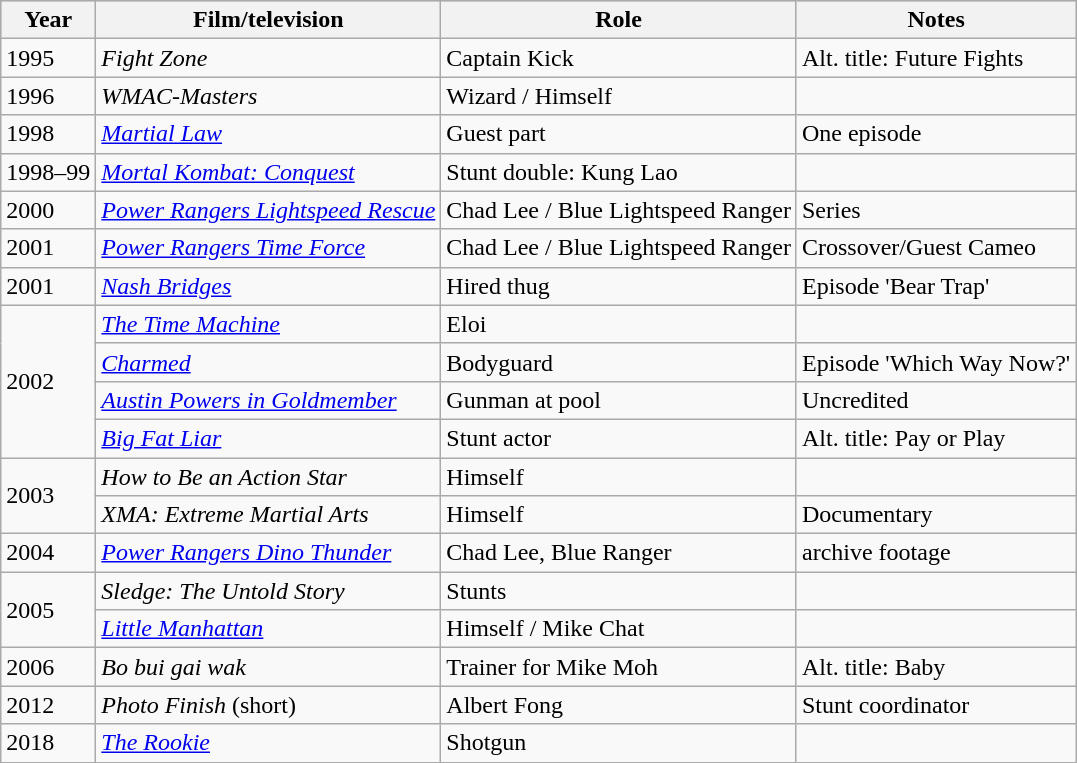<table class="wikitable">
<tr style="background:#ccc; text-align:center;">
<th>Year</th>
<th>Film/television</th>
<th>Role</th>
<th>Notes</th>
</tr>
<tr>
<td>1995</td>
<td><em>Fight Zone</em></td>
<td>Captain Kick</td>
<td>Alt. title: Future Fights</td>
</tr>
<tr>
<td>1996</td>
<td><em>WMAC-Masters</em></td>
<td>Wizard / Himself</td>
<td></td>
</tr>
<tr>
<td>1998</td>
<td><em><a href='#'>Martial Law</a></em></td>
<td>Guest part</td>
<td>One episode</td>
</tr>
<tr>
<td>1998–99</td>
<td><em><a href='#'>Mortal Kombat: Conquest</a></em></td>
<td>Stunt double: Kung Lao</td>
<td></td>
</tr>
<tr>
<td>2000</td>
<td><em><a href='#'>Power Rangers Lightspeed Rescue</a></em></td>
<td>Chad Lee / Blue Lightspeed Ranger</td>
<td>Series</td>
</tr>
<tr>
<td>2001</td>
<td><em><a href='#'>Power Rangers Time Force</a></em></td>
<td>Chad Lee / Blue Lightspeed Ranger</td>
<td>Crossover/Guest Cameo</td>
</tr>
<tr>
<td>2001</td>
<td><em><a href='#'>Nash Bridges</a></em></td>
<td>Hired thug</td>
<td>Episode 'Bear Trap'</td>
</tr>
<tr>
<td rowspan="4">2002</td>
<td><em><a href='#'>The Time Machine</a></em></td>
<td>Eloi</td>
<td></td>
</tr>
<tr>
<td><em><a href='#'>Charmed</a></em></td>
<td>Bodyguard</td>
<td>Episode 'Which Way Now?'</td>
</tr>
<tr>
<td><em><a href='#'>Austin Powers in Goldmember</a></em></td>
<td>Gunman at pool</td>
<td>Uncredited</td>
</tr>
<tr>
<td><em><a href='#'>Big Fat Liar</a></em></td>
<td>Stunt actor</td>
<td>Alt. title: Pay or Play</td>
</tr>
<tr>
<td rowspan="2">2003</td>
<td><em>How to Be an Action Star</em></td>
<td>Himself</td>
<td></td>
</tr>
<tr>
<td><em>XMA: Extreme Martial Arts</em></td>
<td>Himself</td>
<td>Documentary</td>
</tr>
<tr>
<td>2004</td>
<td><em><a href='#'>Power Rangers Dino Thunder</a></em></td>
<td>Chad Lee, Blue Ranger</td>
<td>archive footage</td>
</tr>
<tr>
<td rowspan="2">2005</td>
<td><em>Sledge: The Untold Story</em></td>
<td>Stunts</td>
<td></td>
</tr>
<tr>
<td><em><a href='#'>Little Manhattan</a></em></td>
<td>Himself / Mike Chat</td>
<td></td>
</tr>
<tr>
<td>2006</td>
<td><em>Bo bui gai wak</em></td>
<td>Trainer for Mike Moh</td>
<td>Alt. title: Baby</td>
</tr>
<tr>
<td>2012</td>
<td><em>Photo Finish</em> (short)</td>
<td>Albert Fong</td>
<td>Stunt coordinator</td>
</tr>
<tr>
<td>2018</td>
<td><em><a href='#'>The Rookie</a></em></td>
<td>Shotgun</td>
<td></td>
</tr>
</table>
